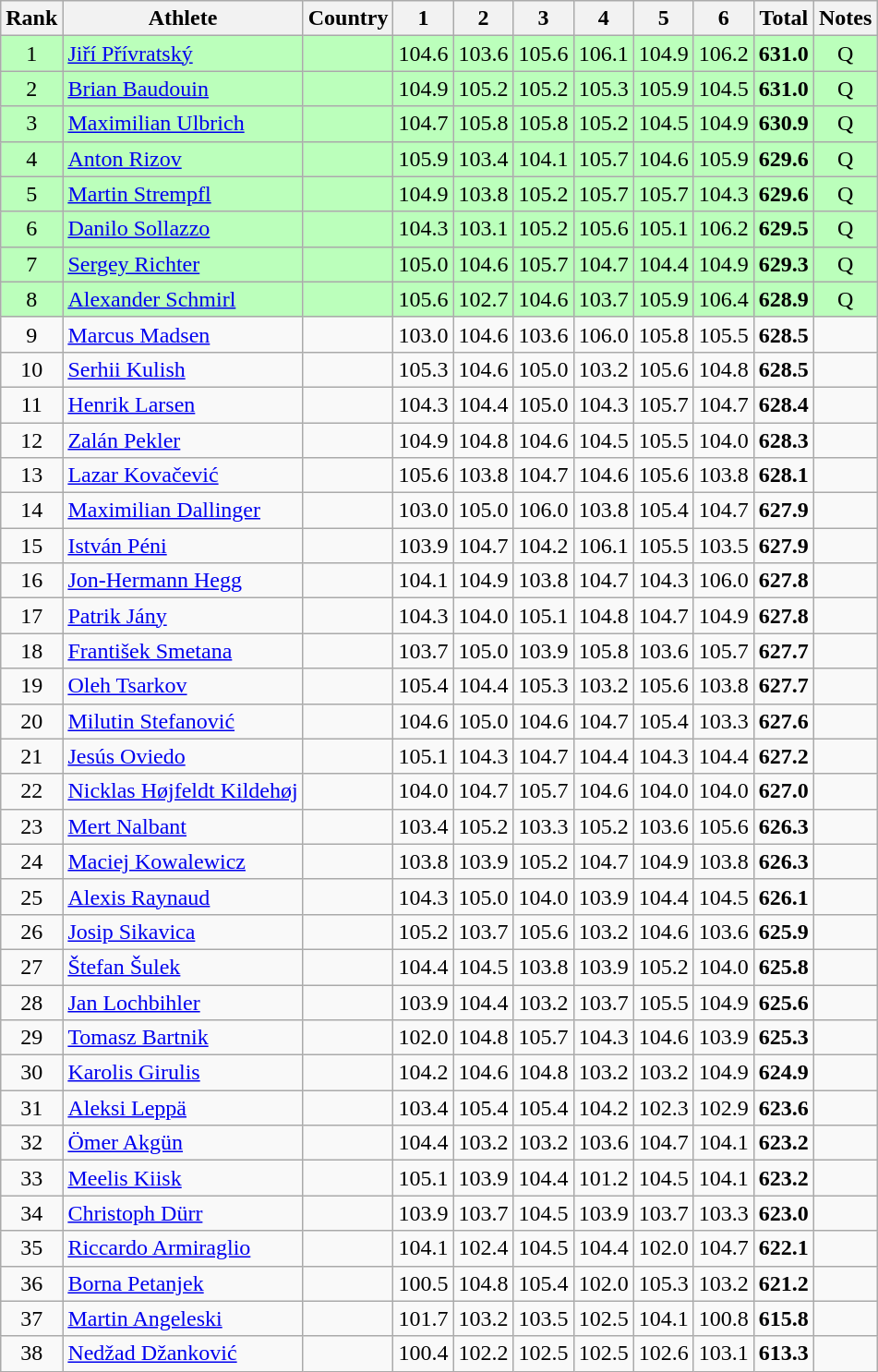<table class="wikitable sortable" style="text-align:center">
<tr>
<th>Rank</th>
<th>Athlete</th>
<th>Country</th>
<th width=30px>1</th>
<th width=30px>2</th>
<th width=30px>3</th>
<th width=30px>4</th>
<th width=30px>5</th>
<th width=30px>6</th>
<th>Total</th>
<th class=unsortable>Notes</th>
</tr>
<tr bgcolor=bbffbb>
<td>1</td>
<td align=left><a href='#'>Jiří Přívratský</a></td>
<td align=left></td>
<td>104.6</td>
<td>103.6</td>
<td>105.6</td>
<td>106.1</td>
<td>104.9</td>
<td>106.2</td>
<td><strong>631.0</strong></td>
<td>Q</td>
</tr>
<tr bgcolor=bbffbb>
<td>2</td>
<td align=left><a href='#'>Brian Baudouin</a></td>
<td align=left></td>
<td>104.9</td>
<td>105.2</td>
<td>105.2</td>
<td>105.3</td>
<td>105.9</td>
<td>104.5</td>
<td><strong>631.0</strong></td>
<td>Q</td>
</tr>
<tr bgcolor=bbffbb>
<td>3</td>
<td align=left><a href='#'>Maximilian Ulbrich</a></td>
<td align=left></td>
<td>104.7</td>
<td>105.8</td>
<td>105.8</td>
<td>105.2</td>
<td>104.5</td>
<td>104.9</td>
<td><strong>630.9</strong></td>
<td>Q</td>
</tr>
<tr bgcolor=bbffbb>
<td>4</td>
<td align=left><a href='#'>Anton Rizov</a></td>
<td align=left></td>
<td>105.9</td>
<td>103.4</td>
<td>104.1</td>
<td>105.7</td>
<td>104.6</td>
<td>105.9</td>
<td><strong>629.6</strong></td>
<td>Q</td>
</tr>
<tr bgcolor=bbffbb>
<td>5</td>
<td align=left><a href='#'>Martin Strempfl</a></td>
<td align=left></td>
<td>104.9</td>
<td>103.8</td>
<td>105.2</td>
<td>105.7</td>
<td>105.7</td>
<td>104.3</td>
<td><strong>629.6</strong></td>
<td>Q</td>
</tr>
<tr bgcolor=bbffbb>
<td>6</td>
<td align=left><a href='#'>Danilo Sollazzo</a></td>
<td align=left></td>
<td>104.3</td>
<td>103.1</td>
<td>105.2</td>
<td>105.6</td>
<td>105.1</td>
<td>106.2</td>
<td><strong>629.5</strong></td>
<td>Q</td>
</tr>
<tr bgcolor=bbffbb>
<td>7</td>
<td align=left><a href='#'>Sergey Richter</a></td>
<td align=left></td>
<td>105.0</td>
<td>104.6</td>
<td>105.7</td>
<td>104.7</td>
<td>104.4</td>
<td>104.9</td>
<td><strong>629.3</strong></td>
<td>Q</td>
</tr>
<tr bgcolor=bbffbb>
<td>8</td>
<td align=left><a href='#'>Alexander Schmirl</a></td>
<td align=left></td>
<td>105.6</td>
<td>102.7</td>
<td>104.6</td>
<td>103.7</td>
<td>105.9</td>
<td>106.4</td>
<td><strong>628.9</strong></td>
<td>Q</td>
</tr>
<tr>
<td>9</td>
<td align=left><a href='#'>Marcus Madsen</a></td>
<td align=left></td>
<td>103.0</td>
<td>104.6</td>
<td>103.6</td>
<td>106.0</td>
<td>105.8</td>
<td>105.5</td>
<td><strong>628.5</strong></td>
<td></td>
</tr>
<tr>
<td>10</td>
<td align=left><a href='#'>Serhii Kulish</a></td>
<td align=left></td>
<td>105.3</td>
<td>104.6</td>
<td>105.0</td>
<td>103.2</td>
<td>105.6</td>
<td>104.8</td>
<td><strong>628.5</strong></td>
<td></td>
</tr>
<tr>
<td>11</td>
<td align=left><a href='#'>Henrik Larsen</a></td>
<td align=left></td>
<td>104.3</td>
<td>104.4</td>
<td>105.0</td>
<td>104.3</td>
<td>105.7</td>
<td>104.7</td>
<td><strong>628.4</strong></td>
<td></td>
</tr>
<tr>
<td>12</td>
<td align=left><a href='#'>Zalán Pekler</a></td>
<td align=left></td>
<td>104.9</td>
<td>104.8</td>
<td>104.6</td>
<td>104.5</td>
<td>105.5</td>
<td>104.0</td>
<td><strong>628.3</strong></td>
<td></td>
</tr>
<tr>
<td>13</td>
<td align=left><a href='#'>Lazar Kovačević</a></td>
<td align=left></td>
<td>105.6</td>
<td>103.8</td>
<td>104.7</td>
<td>104.6</td>
<td>105.6</td>
<td>103.8</td>
<td><strong>628.1</strong></td>
<td></td>
</tr>
<tr>
<td>14</td>
<td align=left><a href='#'>Maximilian Dallinger</a></td>
<td align=left></td>
<td>103.0</td>
<td>105.0</td>
<td>106.0</td>
<td>103.8</td>
<td>105.4</td>
<td>104.7</td>
<td><strong>627.9</strong></td>
<td></td>
</tr>
<tr>
<td>15</td>
<td align=left><a href='#'>István Péni</a></td>
<td align=left></td>
<td>103.9</td>
<td>104.7</td>
<td>104.2</td>
<td>106.1</td>
<td>105.5</td>
<td>103.5</td>
<td><strong>627.9</strong></td>
<td></td>
</tr>
<tr>
<td>16</td>
<td align=left><a href='#'>Jon-Hermann Hegg</a></td>
<td align=left></td>
<td>104.1</td>
<td>104.9</td>
<td>103.8</td>
<td>104.7</td>
<td>104.3</td>
<td>106.0</td>
<td><strong>627.8</strong></td>
<td></td>
</tr>
<tr>
<td>17</td>
<td align=left><a href='#'>Patrik Jány</a></td>
<td align=left></td>
<td>104.3</td>
<td>104.0</td>
<td>105.1</td>
<td>104.8</td>
<td>104.7</td>
<td>104.9</td>
<td><strong>627.8</strong></td>
<td></td>
</tr>
<tr>
<td>18</td>
<td align=left><a href='#'>František Smetana</a></td>
<td align=left></td>
<td>103.7</td>
<td>105.0</td>
<td>103.9</td>
<td>105.8</td>
<td>103.6</td>
<td>105.7</td>
<td><strong>627.7</strong></td>
<td></td>
</tr>
<tr>
<td>19</td>
<td align=left><a href='#'>Oleh Tsarkov</a></td>
<td align=left></td>
<td>105.4</td>
<td>104.4</td>
<td>105.3</td>
<td>103.2</td>
<td>105.6</td>
<td>103.8</td>
<td><strong>627.7</strong></td>
<td></td>
</tr>
<tr>
<td>20</td>
<td align=left><a href='#'>Milutin Stefanović</a></td>
<td align=left></td>
<td>104.6</td>
<td>105.0</td>
<td>104.6</td>
<td>104.7</td>
<td>105.4</td>
<td>103.3</td>
<td><strong>627.6</strong></td>
<td></td>
</tr>
<tr>
<td>21</td>
<td align=left><a href='#'>Jesús Oviedo</a></td>
<td align=left></td>
<td>105.1</td>
<td>104.3</td>
<td>104.7</td>
<td>104.4</td>
<td>104.3</td>
<td>104.4</td>
<td><strong>627.2</strong></td>
<td></td>
</tr>
<tr>
<td>22</td>
<td align=left><a href='#'>Nicklas Højfeldt Kildehøj</a></td>
<td align=left></td>
<td>104.0</td>
<td>104.7</td>
<td>105.7</td>
<td>104.6</td>
<td>104.0</td>
<td>104.0</td>
<td><strong>627.0</strong></td>
<td></td>
</tr>
<tr>
<td>23</td>
<td align=left><a href='#'>Mert Nalbant</a></td>
<td align=left></td>
<td>103.4</td>
<td>105.2</td>
<td>103.3</td>
<td>105.2</td>
<td>103.6</td>
<td>105.6</td>
<td><strong>626.3</strong></td>
<td></td>
</tr>
<tr>
<td>24</td>
<td align=left><a href='#'>Maciej Kowalewicz</a></td>
<td align=left></td>
<td>103.8</td>
<td>103.9</td>
<td>105.2</td>
<td>104.7</td>
<td>104.9</td>
<td>103.8</td>
<td><strong>626.3</strong></td>
<td></td>
</tr>
<tr>
<td>25</td>
<td align=left><a href='#'>Alexis Raynaud</a></td>
<td align=left></td>
<td>104.3</td>
<td>105.0</td>
<td>104.0</td>
<td>103.9</td>
<td>104.4</td>
<td>104.5</td>
<td><strong>626.1</strong></td>
<td></td>
</tr>
<tr>
<td>26</td>
<td align=left><a href='#'>Josip Sikavica</a></td>
<td align=left></td>
<td>105.2</td>
<td>103.7</td>
<td>105.6</td>
<td>103.2</td>
<td>104.6</td>
<td>103.6</td>
<td><strong>625.9</strong></td>
<td></td>
</tr>
<tr>
<td>27</td>
<td align=left><a href='#'>Štefan Šulek</a></td>
<td align=left></td>
<td>104.4</td>
<td>104.5</td>
<td>103.8</td>
<td>103.9</td>
<td>105.2</td>
<td>104.0</td>
<td><strong>625.8</strong></td>
<td></td>
</tr>
<tr>
<td>28</td>
<td align=left><a href='#'>Jan Lochbihler</a></td>
<td align=left></td>
<td>103.9</td>
<td>104.4</td>
<td>103.2</td>
<td>103.7</td>
<td>105.5</td>
<td>104.9</td>
<td><strong>625.6</strong></td>
<td></td>
</tr>
<tr>
<td>29</td>
<td align=left><a href='#'>Tomasz Bartnik</a></td>
<td align=left></td>
<td>102.0</td>
<td>104.8</td>
<td>105.7</td>
<td>104.3</td>
<td>104.6</td>
<td>103.9</td>
<td><strong>625.3</strong></td>
<td></td>
</tr>
<tr>
<td>30</td>
<td align=left><a href='#'>Karolis Girulis</a></td>
<td align=left></td>
<td>104.2</td>
<td>104.6</td>
<td>104.8</td>
<td>103.2</td>
<td>103.2</td>
<td>104.9</td>
<td><strong>624.9</strong></td>
<td></td>
</tr>
<tr>
<td>31</td>
<td align=left><a href='#'>Aleksi Leppä</a></td>
<td align=left></td>
<td>103.4</td>
<td>105.4</td>
<td>105.4</td>
<td>104.2</td>
<td>102.3</td>
<td>102.9</td>
<td><strong>623.6</strong></td>
<td></td>
</tr>
<tr>
<td>32</td>
<td align=left><a href='#'>Ömer Akgün</a></td>
<td align=left></td>
<td>104.4</td>
<td>103.2</td>
<td>103.2</td>
<td>103.6</td>
<td>104.7</td>
<td>104.1</td>
<td><strong>623.2</strong></td>
<td></td>
</tr>
<tr>
<td>33</td>
<td align=left><a href='#'>Meelis Kiisk</a></td>
<td align=left></td>
<td>105.1</td>
<td>103.9</td>
<td>104.4</td>
<td>101.2</td>
<td>104.5</td>
<td>104.1</td>
<td><strong>623.2</strong></td>
<td></td>
</tr>
<tr>
<td>34</td>
<td align=left><a href='#'>Christoph Dürr</a></td>
<td align=left></td>
<td>103.9</td>
<td>103.7</td>
<td>104.5</td>
<td>103.9</td>
<td>103.7</td>
<td>103.3</td>
<td><strong>623.0</strong></td>
<td></td>
</tr>
<tr>
<td>35</td>
<td align=left><a href='#'>Riccardo Armiraglio</a></td>
<td align=left></td>
<td>104.1</td>
<td>102.4</td>
<td>104.5</td>
<td>104.4</td>
<td>102.0</td>
<td>104.7</td>
<td><strong>622.1</strong></td>
<td></td>
</tr>
<tr>
<td>36</td>
<td align=left><a href='#'>Borna Petanjek</a></td>
<td align=left></td>
<td>100.5</td>
<td>104.8</td>
<td>105.4</td>
<td>102.0</td>
<td>105.3</td>
<td>103.2</td>
<td><strong>621.2</strong></td>
<td></td>
</tr>
<tr>
<td>37</td>
<td align=left><a href='#'>Martin Angeleski</a></td>
<td align=left></td>
<td>101.7</td>
<td>103.2</td>
<td>103.5</td>
<td>102.5</td>
<td>104.1</td>
<td>100.8</td>
<td><strong>615.8</strong></td>
<td></td>
</tr>
<tr>
<td>38</td>
<td align=left><a href='#'>Nedžad Džanković</a></td>
<td align=left></td>
<td>100.4</td>
<td>102.2</td>
<td>102.5</td>
<td>102.5</td>
<td>102.6</td>
<td>103.1</td>
<td><strong>613.3</strong></td>
<td></td>
</tr>
</table>
